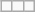<table class="wikitable" style="float:right;">
<tr style="text-align: center">
<td></td>
<td></td>
<td></td>
</tr>
</table>
